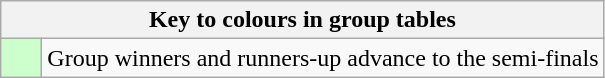<table class="wikitable" style="text-align: center;">
<tr>
<th colspan=2>Key to colours in group tables</th>
</tr>
<tr>
<td bgcolor=#ccffcc style="width: 20px;"></td>
<td align=left>Group winners and runners-up advance to the semi-finals</td>
</tr>
</table>
